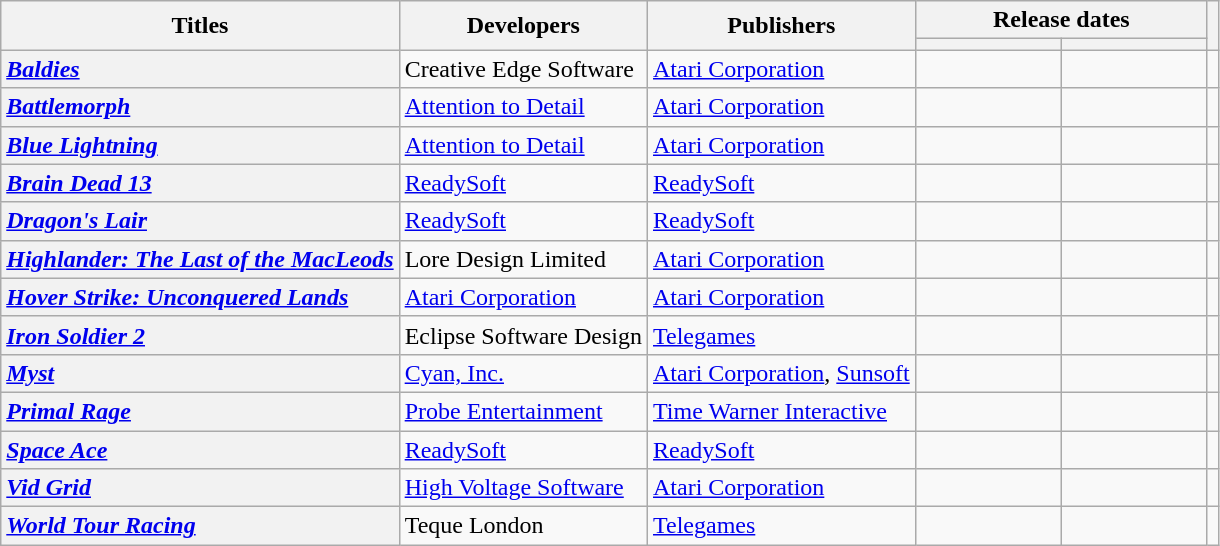<table class="wikitable plainrowheaders sortable" id="softwarelist2">
<tr>
<th rowspan="2">Titles</th>
<th rowspan="2">Developers</th>
<th rowspan="2">Publishers</th>
<th colspan="2">Release dates</th>
<th rowspan="2" class="unsortable"></th>
</tr>
<tr>
<th style="width:12%;"></th>
<th style="width:12%;"></th>
</tr>
<tr>
<th id="B" style="text-align: left;"><strong><em><a href='#'>Baldies</a></em></strong></th>
<td>Creative Edge Software</td>
<td><a href='#'>Atari Corporation</a></td>
<td></td>
<td></td>
<td></td>
</tr>
<tr>
<th style="text-align: left;"><strong><em><a href='#'>Battlemorph</a></em></strong></th>
<td><a href='#'>Attention to Detail</a></td>
<td><a href='#'>Atari Corporation</a></td>
<td></td>
<td></td>
<td></td>
</tr>
<tr>
<th style="text-align: left;"><strong><em><a href='#'>Blue Lightning</a></em></strong></th>
<td><a href='#'>Attention to Detail</a></td>
<td><a href='#'>Atari Corporation</a></td>
<td></td>
<td></td>
<td></td>
</tr>
<tr>
<th style="text-align: left;"><strong><em><a href='#'>Brain Dead 13</a></em></strong></th>
<td><a href='#'>ReadySoft</a></td>
<td><a href='#'>ReadySoft</a></td>
<td></td>
<td></td>
<td></td>
</tr>
<tr>
<th id="D" style="text-align: left;"><strong><em><a href='#'>Dragon's Lair</a></em></strong></th>
<td><a href='#'>ReadySoft</a></td>
<td><a href='#'>ReadySoft</a></td>
<td></td>
<td></td>
<td></td>
</tr>
<tr>
<th id="H" style="text-align: left;"><strong><em><a href='#'>Highlander: The Last of the MacLeods</a></em></strong></th>
<td>Lore Design Limited</td>
<td><a href='#'>Atari Corporation</a></td>
<td></td>
<td></td>
<td></td>
</tr>
<tr>
<th style="text-align: left;"><strong><em><a href='#'>Hover Strike: Unconquered Lands</a></em></strong></th>
<td><a href='#'>Atari Corporation</a></td>
<td><a href='#'>Atari Corporation</a></td>
<td></td>
<td></td>
<td></td>
</tr>
<tr>
<th id="I" style="text-align: left;"><strong><em><a href='#'>Iron Soldier 2</a></em></strong></th>
<td>Eclipse Software Design</td>
<td><a href='#'>Telegames</a></td>
<td></td>
<td></td>
<td></td>
</tr>
<tr>
<th id="M" style="text-align: left;"><strong><em><a href='#'>Myst</a></em></strong></th>
<td><a href='#'>Cyan, Inc.</a></td>
<td><a href='#'>Atari Corporation</a>, <a href='#'>Sunsoft</a></td>
<td></td>
<td></td>
<td></td>
</tr>
<tr>
<th id="P" style="text-align: left;"><strong><em><a href='#'>Primal Rage</a></em></strong></th>
<td><a href='#'>Probe Entertainment</a></td>
<td><a href='#'>Time Warner Interactive</a></td>
<td></td>
<td></td>
<td></td>
</tr>
<tr>
<th id="S" style="text-align: left;"><strong><em><a href='#'>Space Ace</a></em></strong></th>
<td><a href='#'>ReadySoft</a></td>
<td><a href='#'>ReadySoft</a></td>
<td></td>
<td></td>
<td></td>
</tr>
<tr>
<th id="V" style="text-align: left;"><strong><em><a href='#'>Vid Grid</a></em></strong></th>
<td><a href='#'>High Voltage Software</a></td>
<td><a href='#'>Atari Corporation</a></td>
<td></td>
<td></td>
<td></td>
</tr>
<tr>
<th id="W" style="text-align: left;"><strong><em><a href='#'>World Tour Racing</a></em></strong></th>
<td>Teque London</td>
<td><a href='#'>Telegames</a></td>
<td></td>
<td></td>
<td></td>
</tr>
</table>
